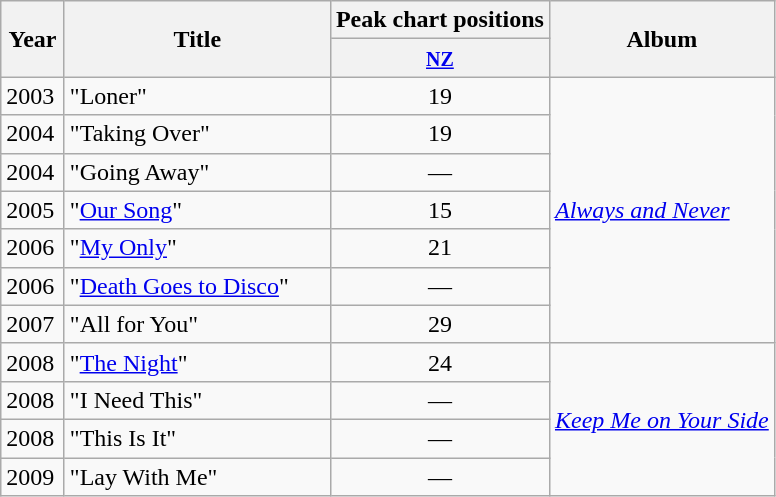<table class="wikitable">
<tr>
<th width="35" rowspan="2">Year</th>
<th width="170" rowspan="2">Title</th>
<th colspan="1">Peak chart positions</th>
<th rowspan="2">Album</th>
</tr>
<tr>
<th><small><a href='#'>NZ</a></small></th>
</tr>
<tr>
<td>2003</td>
<td>"Loner"</td>
<td align="center">19</td>
<td rowspan="7"><em><a href='#'>Always and Never</a></em></td>
</tr>
<tr>
<td>2004</td>
<td>"Taking Over"</td>
<td align="center">19</td>
</tr>
<tr>
<td>2004</td>
<td>"Going Away"</td>
<td align="center">—</td>
</tr>
<tr>
<td>2005</td>
<td>"<a href='#'>Our Song</a>"</td>
<td align="center">15</td>
</tr>
<tr>
<td>2006</td>
<td>"<a href='#'>My Only</a>"</td>
<td align="center">21</td>
</tr>
<tr>
<td>2006</td>
<td>"<a href='#'>Death Goes to Disco</a>"</td>
<td align="center">—</td>
</tr>
<tr>
<td>2007</td>
<td>"All for You"</td>
<td align="center">29</td>
</tr>
<tr>
<td>2008</td>
<td>"<a href='#'>The Night</a>"</td>
<td align="center">24</td>
<td rowspan="4"><em><a href='#'>Keep Me on Your Side</a></em></td>
</tr>
<tr>
<td>2008</td>
<td>"I Need This"</td>
<td align="center">—</td>
</tr>
<tr>
<td>2008</td>
<td>"This Is It"</td>
<td align="center">—</td>
</tr>
<tr>
<td>2009</td>
<td>"Lay With Me"</td>
<td align="center">—</td>
</tr>
</table>
